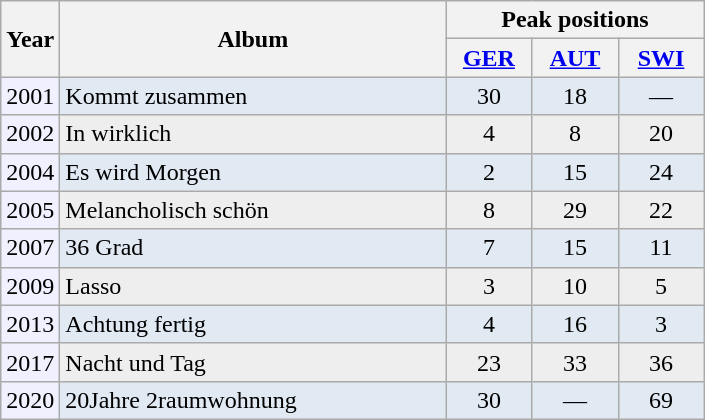<table class="wikitable">
<tr class="hintergrundfarbe8">
<th rowspan="2">Year</th>
<th width="250" rowspan="2">Album</th>
<th colspan="3">Peak positions</th>
</tr>
<tr class="hintergrundfarbe8">
<th width="50"><a href='#'>GER</a></th>
<th width="50"><a href='#'>AUT</a></th>
<th width="50"><a href='#'>SWI</a></th>
</tr>
<tr bgcolor="#E1E9F3">
<td bgcolor="#f0f0ff">2001</td>
<td>Kommt zusammen</td>
<td align="center">30</td>
<td align="center">18</td>
<td align="center">—</td>
</tr>
<tr bgcolor="#eeeeee">
<td bgcolor="#f0f0ff">2002</td>
<td>In wirklich</td>
<td align="center">4</td>
<td align="center">8</td>
<td align="center">20</td>
</tr>
<tr bgcolor="#E1E9F3">
<td bgcolor="#f0f0ff">2004</td>
<td>Es wird Morgen</td>
<td align="center">2</td>
<td align="center">15</td>
<td align="center">24</td>
</tr>
<tr bgcolor="#eeeeee">
<td bgcolor="#f0f0ff">2005</td>
<td>Melancholisch schön</td>
<td align="center">8</td>
<td align="center">29</td>
<td align="center">22</td>
</tr>
<tr bgcolor="#E1E9F3">
<td bgcolor="#f0f0ff">2007</td>
<td>36 Grad</td>
<td align="center">7</td>
<td align="center">15</td>
<td align="center">11</td>
</tr>
<tr bgcolor="#eeeeee">
<td bgcolor="#f0f0ff">2009</td>
<td>Lasso</td>
<td align="center">3</td>
<td align="center">10</td>
<td align="center">5</td>
</tr>
<tr bgcolor="#E1E9F3">
<td bgcolor="#f0f0ff">2013</td>
<td>Achtung fertig</td>
<td align="center">4</td>
<td align="center">16</td>
<td align="center">3</td>
</tr>
<tr bgcolor="#eeeeee">
<td bgcolor="#f0f0ff">2017</td>
<td>Nacht und Tag</td>
<td align="center">23</td>
<td align="center">33</td>
<td align="center">36</td>
</tr>
<tr bgcolor="#E1E9F3">
<td bgcolor="#f0f0ff">2020</td>
<td>20Jahre 2raumwohnung</td>
<td align="center">30</td>
<td align="center">—</td>
<td align="center">69</td>
</tr>
</table>
